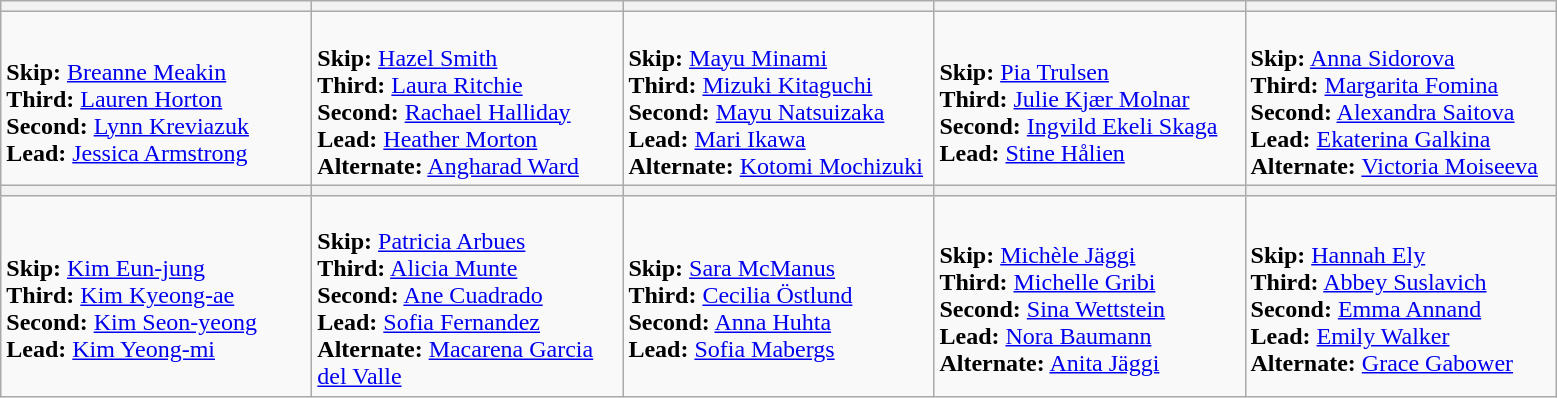<table class="wikitable">
<tr>
<th width=200></th>
<th width=200></th>
<th width=200></th>
<th width=200></th>
<th width=200></th>
</tr>
<tr>
<td><br><strong>Skip:</strong> <a href='#'>Breanne Meakin</a><br>
<strong>Third:</strong> <a href='#'>Lauren Horton</a><br>
<strong>Second:</strong> <a href='#'>Lynn Kreviazuk</a><br>
<strong>Lead:</strong> <a href='#'>Jessica Armstrong</a><br></td>
<td><br><strong>Skip:</strong> <a href='#'>Hazel Smith</a><br>
<strong>Third:</strong> <a href='#'>Laura Ritchie</a><br>
<strong>Second:</strong> <a href='#'>Rachael Halliday</a><br>
<strong>Lead:</strong> <a href='#'>Heather Morton</a><br>
<strong>Alternate:</strong> <a href='#'>Angharad Ward</a></td>
<td><br><strong>Skip:</strong> <a href='#'>Mayu Minami</a><br>
<strong>Third:</strong> <a href='#'>Mizuki Kitaguchi</a><br>
<strong>Second:</strong> <a href='#'>Mayu Natsuizaka</a><br>
<strong>Lead:</strong> <a href='#'>Mari Ikawa</a><br>
<strong>Alternate:</strong> <a href='#'>Kotomi Mochizuki</a></td>
<td><br><strong>Skip:</strong> <a href='#'>Pia Trulsen</a><br>
<strong>Third:</strong> <a href='#'>Julie Kjær Molnar</a><br>
<strong>Second:</strong> <a href='#'>Ingvild Ekeli Skaga</a><br>
<strong>Lead:</strong> <a href='#'>Stine Hålien</a><br></td>
<td><br><strong>Skip:</strong> <a href='#'>Anna Sidorova</a><br>
<strong>Third:</strong> <a href='#'>Margarita Fomina</a><br>
<strong>Second:</strong> <a href='#'>Alexandra Saitova</a><br>
<strong>Lead:</strong> <a href='#'>Ekaterina Galkina</a><br>
<strong>Alternate:</strong> <a href='#'>Victoria Moiseeva</a></td>
</tr>
<tr>
<th width=200></th>
<th width=200></th>
<th width=200></th>
<th width=200></th>
<th width=200></th>
</tr>
<tr>
<td><br><strong>Skip:</strong> <a href='#'>Kim Eun-jung</a><br>
<strong>Third:</strong> <a href='#'>Kim Kyeong-ae</a><br>
<strong>Second:</strong> <a href='#'>Kim Seon-yeong</a><br>
<strong>Lead:</strong> <a href='#'>Kim Yeong-mi</a></td>
<td><br><strong>Skip:</strong> <a href='#'>Patricia Arbues</a><br>
<strong>Third:</strong> <a href='#'>Alicia Munte</a><br>
<strong>Second:</strong> <a href='#'>Ane Cuadrado</a><br>
<strong>Lead:</strong> <a href='#'>Sofia Fernandez</a><br>
<strong>Alternate:</strong> <a href='#'>Macarena Garcia del Valle</a></td>
<td><br><strong>Skip:</strong> <a href='#'>Sara McManus</a><br>
<strong>Third:</strong> <a href='#'>Cecilia Östlund</a><br>
<strong>Second:</strong> <a href='#'>Anna Huhta</a><br>
<strong>Lead:</strong> <a href='#'>Sofia Mabergs</a></td>
<td><br><strong>Skip:</strong> <a href='#'>Michèle Jäggi</a><br>
<strong>Third:</strong> <a href='#'>Michelle Gribi</a><br>
<strong>Second:</strong> <a href='#'>Sina Wettstein</a><br>
<strong>Lead:</strong> <a href='#'>Nora Baumann</a><br>
<strong>Alternate:</strong> <a href='#'>Anita Jäggi</a></td>
<td><br><strong>Skip:</strong> <a href='#'>Hannah Ely</a><br>
<strong>Third:</strong> <a href='#'>Abbey Suslavich</a><br>
<strong>Second:</strong> <a href='#'>Emma Annand</a><br>
<strong>Lead:</strong> <a href='#'>Emily Walker</a><br>
<strong>Alternate:</strong> <a href='#'>Grace Gabower</a></td>
</tr>
</table>
